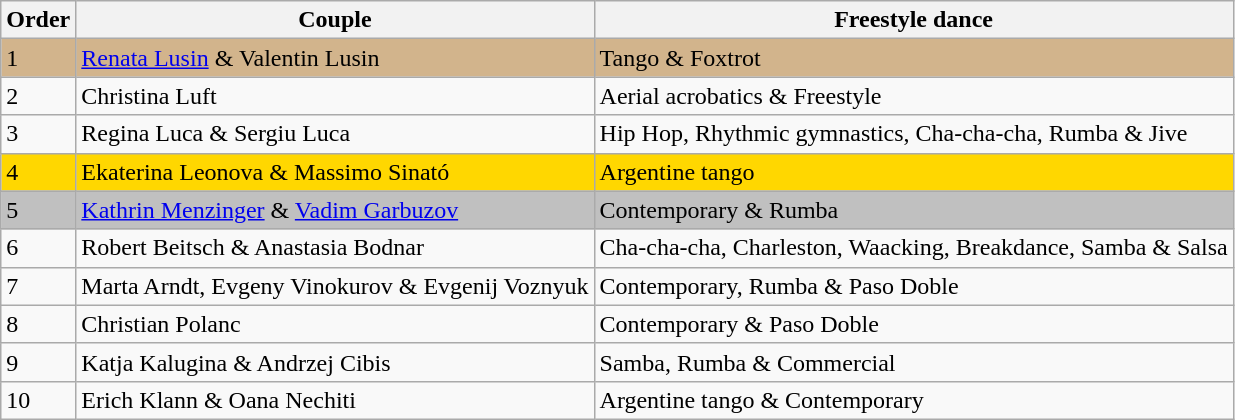<table class="wikitable sortable">
<tr>
<th>Order</th>
<th>Couple</th>
<th>Freestyle dance</th>
</tr>
<tr style="background:tan;"|>
<td>1</td>
<td><a href='#'>Renata Lusin</a> & Valentin Lusin</td>
<td>Tango & Foxtrot</td>
</tr>
<tr>
<td>2</td>
<td>Christina Luft</td>
<td>Aerial acrobatics & Freestyle</td>
</tr>
<tr>
<td>3</td>
<td>Regina Luca & Sergiu Luca</td>
<td>Hip Hop, Rhythmic gymnastics, Cha-cha-cha, Rumba & Jive</td>
</tr>
<tr style="background:gold;"|>
<td>4</td>
<td>Ekaterina Leonova & Massimo Sinató</td>
<td>Argentine tango</td>
</tr>
<tr style="background:silver;"|>
<td>5</td>
<td><a href='#'>Kathrin Menzinger</a> & <a href='#'>Vadim Garbuzov</a></td>
<td>Contemporary & Rumba</td>
</tr>
<tr>
<td>6</td>
<td>Robert Beitsch & Anastasia Bodnar</td>
<td>Cha-cha-cha, Charleston, Waacking, Breakdance, Samba & Salsa</td>
</tr>
<tr>
<td>7</td>
<td>Marta Arndt, Evgeny Vinokurov & Evgenij Voznyuk</td>
<td>Contemporary, Rumba & Paso Doble</td>
</tr>
<tr>
<td>8</td>
<td>Christian Polanc</td>
<td>Contemporary & Paso Doble</td>
</tr>
<tr>
<td>9</td>
<td>Katja Kalugina & Andrzej Cibis</td>
<td>Samba, Rumba & Commercial</td>
</tr>
<tr>
<td>10</td>
<td>Erich Klann & Oana Nechiti</td>
<td>Argentine tango & Contemporary</td>
</tr>
</table>
